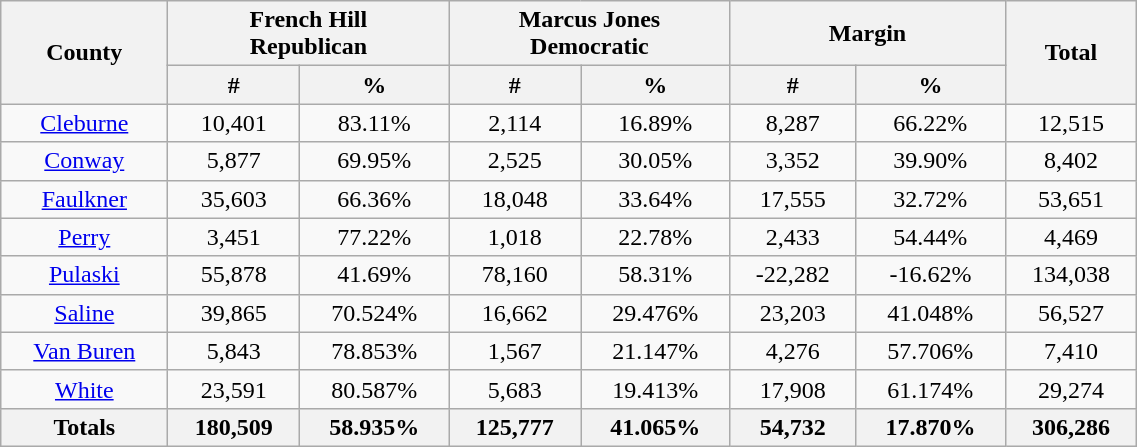<table width="60%" class="wikitable sortable">
<tr>
<th rowspan="2">County</th>
<th colspan="2">French Hill<br>Republican</th>
<th colspan="2">Marcus Jones<br>Democratic</th>
<th colspan="2">Margin</th>
<th rowspan="2">Total</th>
</tr>
<tr>
<th style="text-align:center;" data-sort-type="number">#</th>
<th style="text-align:center;" data-sort-type="number">%</th>
<th style="text-align:center;" data-sort-type="number">#</th>
<th style="text-align:center;" data-sort-type="number">%</th>
<th style="text-align:center;" data-sort-type="number">#</th>
<th style="text-align:center;" data-sort-type="number">%</th>
</tr>
<tr style="text-align:center;">
<td><a href='#'>Cleburne</a></td>
<td>10,401</td>
<td>83.11%</td>
<td>2,114</td>
<td>16.89%</td>
<td>8,287</td>
<td>66.22%</td>
<td>12,515</td>
</tr>
<tr style="text-align:center;">
<td><a href='#'>Conway</a></td>
<td>5,877</td>
<td>69.95%</td>
<td>2,525</td>
<td>30.05%</td>
<td>3,352</td>
<td>39.90%</td>
<td>8,402</td>
</tr>
<tr style="text-align:center;">
<td><a href='#'>Faulkner</a></td>
<td>35,603</td>
<td>66.36%</td>
<td>18,048</td>
<td>33.64%</td>
<td>17,555</td>
<td>32.72%</td>
<td>53,651</td>
</tr>
<tr style="text-align:center;">
<td><a href='#'>Perry</a></td>
<td>3,451</td>
<td>77.22%</td>
<td>1,018</td>
<td>22.78%</td>
<td>2,433</td>
<td>54.44%</td>
<td>4,469</td>
</tr>
<tr style="text-align:center;">
<td><a href='#'>Pulaski</a></td>
<td>55,878</td>
<td>41.69%</td>
<td>78,160</td>
<td>58.31%</td>
<td>-22,282</td>
<td>-16.62%</td>
<td>134,038</td>
</tr>
<tr style="text-align:center;">
<td><a href='#'>Saline</a></td>
<td>39,865</td>
<td>70.524%</td>
<td>16,662</td>
<td>29.476%</td>
<td>23,203</td>
<td>41.048%</td>
<td>56,527</td>
</tr>
<tr style="text-align:center;">
<td><a href='#'>Van Buren</a></td>
<td>5,843</td>
<td>78.853%</td>
<td>1,567</td>
<td>21.147%</td>
<td>4,276</td>
<td>57.706%</td>
<td>7,410</td>
</tr>
<tr style="text-align:center;">
<td><a href='#'>White</a></td>
<td>23,591</td>
<td>80.587%</td>
<td>5,683</td>
<td>19.413%</td>
<td>17,908</td>
<td>61.174%</td>
<td>29,274</td>
</tr>
<tr>
<th>Totals</th>
<th>180,509</th>
<th>58.935%</th>
<th>125,777</th>
<th>41.065%</th>
<th>54,732</th>
<th>17.870%</th>
<th>306,286</th>
</tr>
</table>
